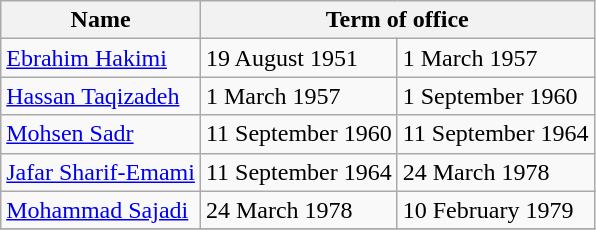<table class="wikitable">
<tr>
<th colspan=1>Name</th>
<th colspan=2>Term of office</th>
</tr>
<tr>
<td><a href='#'>Ebrahim Hakimi</a></td>
<td>19 August 1951</td>
<td>1 March 1957</td>
</tr>
<tr>
<td><a href='#'>Hassan Taqizadeh</a></td>
<td>1 March 1957</td>
<td>1 September 1960</td>
</tr>
<tr>
<td><a href='#'>Mohsen Sadr</a></td>
<td>11 September 1960</td>
<td>11 September 1964</td>
</tr>
<tr>
<td><a href='#'>Jafar Sharif-Emami</a></td>
<td>11 September 1964</td>
<td>24 March 1978</td>
</tr>
<tr>
<td><a href='#'>Mohammad Sajadi</a></td>
<td>24 March 1978</td>
<td>10 February 1979</td>
</tr>
<tr>
</tr>
</table>
